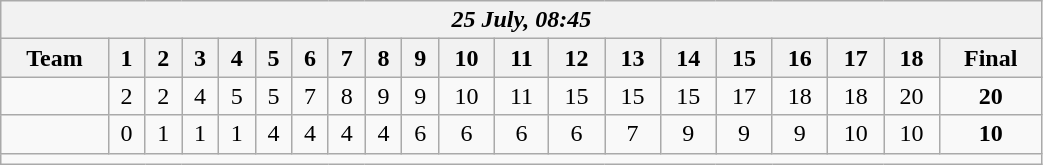<table class=wikitable style="text-align:center; width: 55%">
<tr>
<th colspan=20><em>25 July, 08:45</em></th>
</tr>
<tr>
<th>Team</th>
<th>1</th>
<th>2</th>
<th>3</th>
<th>4</th>
<th>5</th>
<th>6</th>
<th>7</th>
<th>8</th>
<th>9</th>
<th>10</th>
<th>11</th>
<th>12</th>
<th>13</th>
<th>14</th>
<th>15</th>
<th>16</th>
<th>17</th>
<th>18</th>
<th>Final</th>
</tr>
<tr>
<td align=left><strong></strong></td>
<td>2</td>
<td>2</td>
<td>4</td>
<td>5</td>
<td>5</td>
<td>7</td>
<td>8</td>
<td>9</td>
<td>9</td>
<td>10</td>
<td>11</td>
<td>15</td>
<td>15</td>
<td>15</td>
<td>17</td>
<td>18</td>
<td>18</td>
<td>20</td>
<td><strong>20</strong></td>
</tr>
<tr>
<td align=left></td>
<td>0</td>
<td>1</td>
<td>1</td>
<td>1</td>
<td>4</td>
<td>4</td>
<td>4</td>
<td>4</td>
<td>6</td>
<td>6</td>
<td>6</td>
<td>6</td>
<td>7</td>
<td>9</td>
<td>9</td>
<td>9</td>
<td>10</td>
<td>10</td>
<td><strong>10</strong></td>
</tr>
<tr>
<td colspan=20></td>
</tr>
</table>
